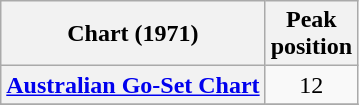<table class="wikitable sortable plainrowheaders">
<tr>
<th scope="col">Chart (1971)</th>
<th scope="col">Peak<br>position</th>
</tr>
<tr>
<th scope="row"><a href='#'>Australian Go-Set Chart</a></th>
<td style="text-align:center;">12</td>
</tr>
<tr>
</tr>
</table>
